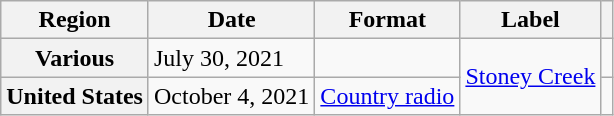<table class="wikitable plainrowheaders">
<tr>
<th scope="col">Region</th>
<th scope="col">Date</th>
<th scope="col">Format</th>
<th scope="col">Label</th>
<th scope="col"></th>
</tr>
<tr>
<th scope="row">Various</th>
<td>July 30, 2021</td>
<td></td>
<td rowspan="2"><a href='#'>Stoney Creek</a></td>
<td></td>
</tr>
<tr>
<th scope="row">United States</th>
<td>October 4, 2021</td>
<td><a href='#'>Country radio</a></td>
<td></td>
</tr>
</table>
